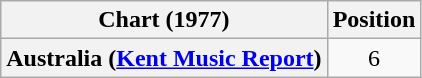<table class="wikitable sortable plainrowheaders" style="text-align:center">
<tr>
<th>Chart (1977)</th>
<th>Position</th>
</tr>
<tr>
<th scope="row">Australia (<a href='#'>Kent Music Report</a>)</th>
<td>6</td>
</tr>
</table>
